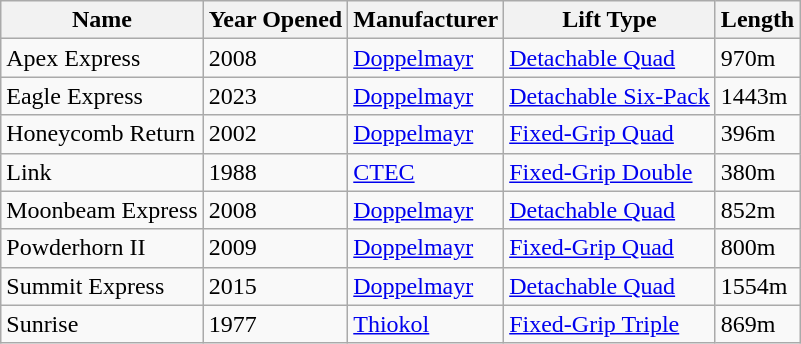<table class="wikitable">
<tr>
<th>Name</th>
<th>Year Opened</th>
<th>Manufacturer</th>
<th>Lift Type</th>
<th>Length</th>
</tr>
<tr>
<td>Apex Express</td>
<td>2008</td>
<td><a href='#'>Doppelmayr</a></td>
<td><a href='#'>Detachable Quad</a></td>
<td>970m</td>
</tr>
<tr>
<td>Eagle Express</td>
<td>2023</td>
<td><a href='#'>Doppelmayr</a></td>
<td><a href='#'>Detachable Six-Pack</a></td>
<td>1443m</td>
</tr>
<tr>
<td>Honeycomb Return</td>
<td>2002</td>
<td><a href='#'>Doppelmayr</a></td>
<td><a href='#'>Fixed-Grip Quad</a></td>
<td>396m</td>
</tr>
<tr>
<td>Link</td>
<td>1988</td>
<td><a href='#'>CTEC</a></td>
<td><a href='#'>Fixed-Grip Double</a></td>
<td>380m</td>
</tr>
<tr>
<td>Moonbeam Express</td>
<td>2008</td>
<td><a href='#'>Doppelmayr</a></td>
<td><a href='#'>Detachable Quad</a></td>
<td>852m</td>
</tr>
<tr>
<td>Powderhorn II</td>
<td>2009</td>
<td><a href='#'>Doppelmayr</a></td>
<td><a href='#'>Fixed-Grip Quad</a></td>
<td>800m</td>
</tr>
<tr>
<td>Summit Express</td>
<td>2015</td>
<td><a href='#'>Doppelmayr</a></td>
<td><a href='#'>Detachable Quad</a></td>
<td>1554m</td>
</tr>
<tr>
<td>Sunrise</td>
<td>1977</td>
<td><a href='#'>Thiokol</a></td>
<td><a href='#'>Fixed-Grip Triple</a></td>
<td>869m</td>
</tr>
</table>
